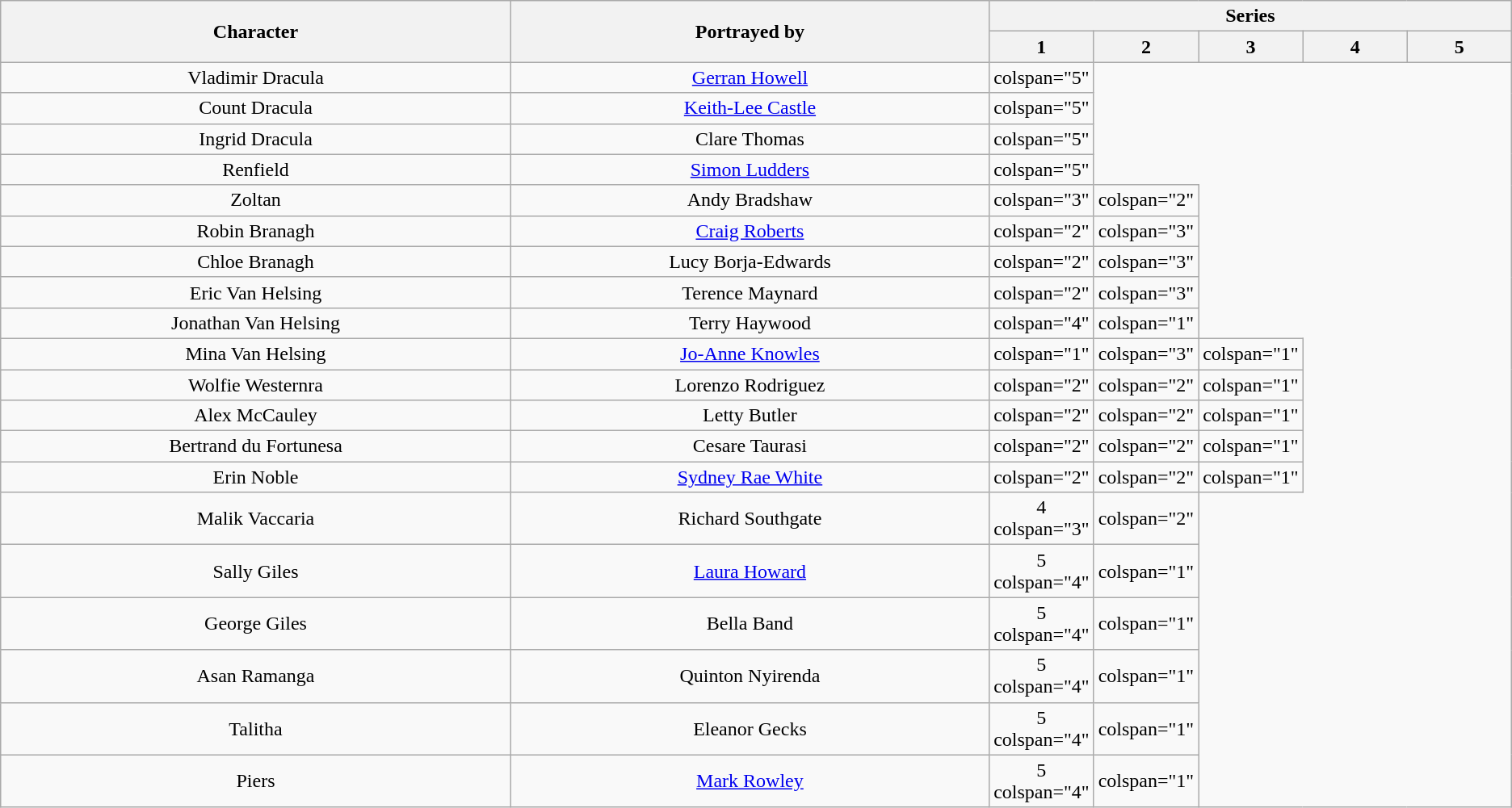<table class="wikitable" style="text-align:center">
<tr>
<th rowspan="2">Character</th>
<th rowspan="2">Portrayed by</th>
<th colspan="5" width="50%">Series</th>
</tr>
<tr>
<th scope="col" style="width:6.9%;">1</th>
<th scope="col" style="width:6.9%;">2</th>
<th scope="col" style="width:6.9%;">3</th>
<th scope="col" style="width:6.9%;">4</th>
<th scope="col" style="width:6.9%;">5</th>
</tr>
<tr>
<td>Vladimir Dracula</td>
<td><a href='#'>Gerran Howell</a></td>
<td>colspan="5" </td>
</tr>
<tr>
<td>Count Dracula</td>
<td><a href='#'>Keith-Lee Castle</a></td>
<td>colspan="5" </td>
</tr>
<tr>
<td>Ingrid Dracula</td>
<td>Clare Thomas</td>
<td>colspan="5" </td>
</tr>
<tr>
<td>Renfield</td>
<td><a href='#'>Simon Ludders</a></td>
<td>colspan="5" </td>
</tr>
<tr>
<td>Zoltan</td>
<td>Andy Bradshaw</td>
<td>colspan="3" </td>
<td>colspan="2" </td>
</tr>
<tr>
<td>Robin Branagh</td>
<td><a href='#'>Craig Roberts</a></td>
<td>colspan="2" </td>
<td>colspan="3" </td>
</tr>
<tr>
<td>Chloe Branagh</td>
<td>Lucy Borja-Edwards</td>
<td>colspan="2" </td>
<td>colspan="3" </td>
</tr>
<tr>
<td>Eric Van Helsing</td>
<td>Terence Maynard</td>
<td>colspan="2" </td>
<td>colspan="3" </td>
</tr>
<tr>
<td>Jonathan Van Helsing</td>
<td>Terry Haywood</td>
<td>colspan="4" </td>
<td>colspan="1" </td>
</tr>
<tr>
<td>Mina Van Helsing</td>
<td><a href='#'>Jo-Anne Knowles</a></td>
<td>colspan="1" </td>
<td>colspan="3" </td>
<td>colspan="1" </td>
</tr>
<tr>
<td>Wolfie Westernra</td>
<td>Lorenzo Rodriguez</td>
<td>colspan="2" </td>
<td>colspan="2" </td>
<td>colspan="1" </td>
</tr>
<tr>
<td>Alex McCauley</td>
<td>Letty Butler</td>
<td>colspan="2" </td>
<td>colspan="2" </td>
<td>colspan="1" </td>
</tr>
<tr>
<td>Bertrand du Fortunesa</td>
<td>Cesare Taurasi</td>
<td>colspan="2" </td>
<td>colspan="2" </td>
<td>colspan="1" </td>
</tr>
<tr>
<td>Erin Noble</td>
<td><a href='#'>Sydney Rae White</a></td>
<td>colspan="2" </td>
<td>colspan="2" </td>
<td>colspan="1" </td>
</tr>
<tr>
<td>Malik Vaccaria</td>
<td>Richard Southgate</td>
<td>4 colspan="3" </td>
<td>colspan="2" </td>
</tr>
<tr>
<td>Sally Giles</td>
<td><a href='#'>Laura Howard</a></td>
<td>5 colspan="4" </td>
<td>colspan="1" </td>
</tr>
<tr>
<td>George Giles</td>
<td>Bella Band</td>
<td>5 colspan="4" </td>
<td>colspan="1" </td>
</tr>
<tr>
<td>Asan Ramanga</td>
<td>Quinton Nyirenda</td>
<td>5 colspan="4" </td>
<td>colspan="1" </td>
</tr>
<tr>
<td>Talitha</td>
<td>Eleanor Gecks</td>
<td>5 colspan="4" </td>
<td>colspan="1" </td>
</tr>
<tr>
<td>Piers</td>
<td><a href='#'>Mark Rowley</a></td>
<td>5 colspan="4" </td>
<td>colspan="1" </td>
</tr>
</table>
